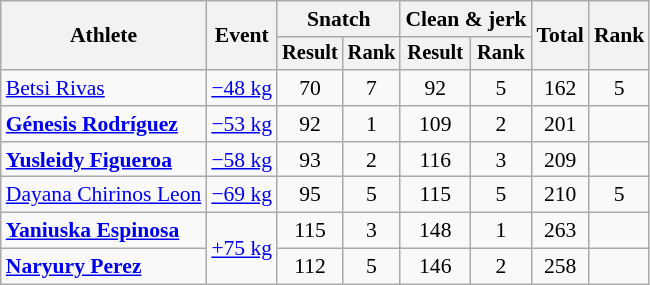<table class="wikitable" style="font-size:90%">
<tr>
<th rowspan=2>Athlete</th>
<th rowspan=2>Event</th>
<th colspan="2">Snatch</th>
<th colspan="2">Clean & jerk</th>
<th rowspan="2">Total</th>
<th rowspan="2">Rank</th>
</tr>
<tr style="font-size:95%">
<th>Result</th>
<th>Rank</th>
<th>Result</th>
<th>Rank</th>
</tr>
<tr align=center>
<td align=left><a href='#'>Betsi Rivas</a></td>
<td align=left><a href='#'>−48 kg</a></td>
<td>70</td>
<td>7</td>
<td>92</td>
<td>5</td>
<td>162</td>
<td>5</td>
</tr>
<tr align=center>
<td align=left><strong><a href='#'>Génesis Rodríguez</a></strong></td>
<td align=left><a href='#'>−53 kg</a></td>
<td>92</td>
<td>1</td>
<td>109</td>
<td>2</td>
<td>201</td>
<td></td>
</tr>
<tr align=center>
<td align=left><strong><a href='#'>Yusleidy Figueroa</a></strong></td>
<td align=left><a href='#'>−58 kg</a></td>
<td>93</td>
<td>2</td>
<td>116</td>
<td>3</td>
<td>209</td>
<td></td>
</tr>
<tr align=center>
<td align=left><a href='#'>Dayana Chirinos Leon</a></td>
<td align=left><a href='#'>−69 kg</a></td>
<td>95</td>
<td>5</td>
<td>115</td>
<td>5</td>
<td>210</td>
<td>5</td>
</tr>
<tr align=center>
<td align=left><strong><a href='#'>Yaniuska Espinosa</a></strong></td>
<td align=left rowspan=2><a href='#'>+75 kg</a></td>
<td>115</td>
<td>3</td>
<td>148</td>
<td>1</td>
<td>263</td>
<td></td>
</tr>
<tr align=center>
<td align=left><strong><a href='#'>Naryury Perez</a></strong></td>
<td>112</td>
<td>5</td>
<td>146</td>
<td>2</td>
<td>258</td>
<td></td>
</tr>
</table>
